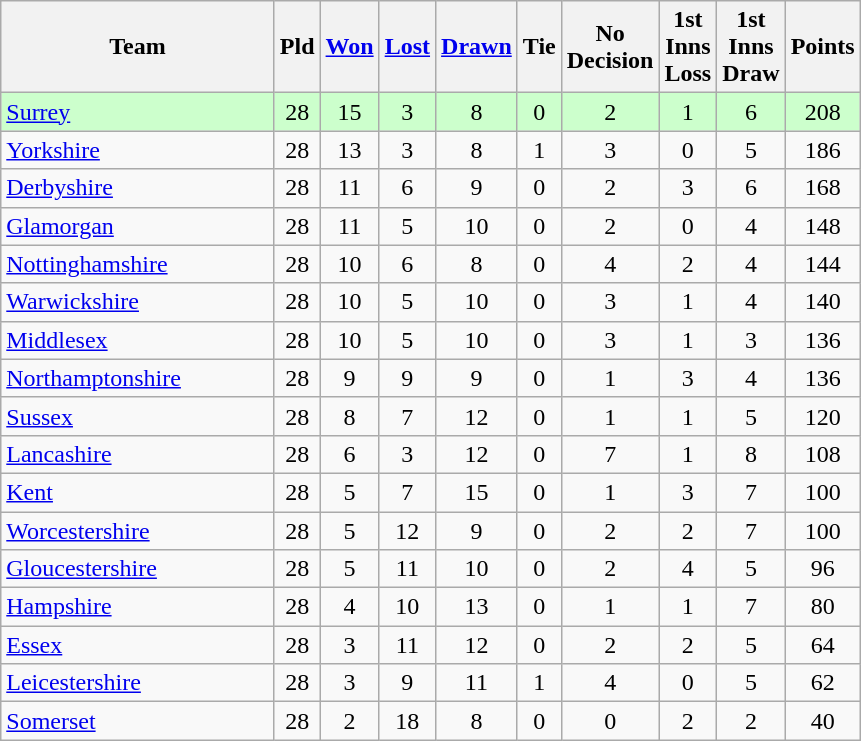<table class="wikitable" style="text-align:center;">
<tr>
<th width=175>Team</th>
<th width=20 abbr="Played">Pld</th>
<th width=20 abbr="Won"><a href='#'>Won</a></th>
<th width=20 abbr="Lost"><a href='#'>Lost</a></th>
<th width=20 abbr="Drawn"><a href='#'>Drawn</a></th>
<th width=20 abbr="Tie">Tie</th>
<th width=20 abbr="ND">No Decision</th>
<th width=20 abbr="1st L">1st Inns Loss</th>
<th width=20 abbr="1st D">1st Inns Draw</th>
<th width=20 abbr="Points">Points</th>
</tr>
<tr style="background:#ccffcc;">
<td style="text-align:left;"><a href='#'>Surrey</a></td>
<td>28</td>
<td>15</td>
<td>3</td>
<td>8</td>
<td>0</td>
<td>2</td>
<td>1</td>
<td>6</td>
<td>208</td>
</tr>
<tr>
<td style="text-align:left;"><a href='#'>Yorkshire</a></td>
<td>28</td>
<td>13</td>
<td>3</td>
<td>8</td>
<td>1</td>
<td>3</td>
<td>0</td>
<td>5</td>
<td>186</td>
</tr>
<tr>
<td style="text-align:left;"><a href='#'>Derbyshire</a></td>
<td>28</td>
<td>11</td>
<td>6</td>
<td>9</td>
<td>0</td>
<td>2</td>
<td>3</td>
<td>6</td>
<td>168</td>
</tr>
<tr>
<td style="text-align:left;"><a href='#'>Glamorgan</a></td>
<td>28</td>
<td>11</td>
<td>5</td>
<td>10</td>
<td>0</td>
<td>2</td>
<td>0</td>
<td>4</td>
<td>148</td>
</tr>
<tr>
<td style="text-align:left;"><a href='#'>Nottinghamshire</a></td>
<td>28</td>
<td>10</td>
<td>6</td>
<td>8</td>
<td>0</td>
<td>4</td>
<td>2</td>
<td>4</td>
<td>144</td>
</tr>
<tr>
<td style="text-align:left;"><a href='#'>Warwickshire</a></td>
<td>28</td>
<td>10</td>
<td>5</td>
<td>10</td>
<td>0</td>
<td>3</td>
<td>1</td>
<td>4</td>
<td>140</td>
</tr>
<tr>
<td style="text-align:left;"><a href='#'>Middlesex</a></td>
<td>28</td>
<td>10</td>
<td>5</td>
<td>10</td>
<td>0</td>
<td>3</td>
<td>1</td>
<td>3</td>
<td>136</td>
</tr>
<tr>
<td style="text-align:left;"><a href='#'>Northamptonshire</a></td>
<td>28</td>
<td>9</td>
<td>9</td>
<td>9</td>
<td>0</td>
<td>1</td>
<td>3</td>
<td>4</td>
<td>136</td>
</tr>
<tr>
<td style="text-align:left;"><a href='#'>Sussex</a></td>
<td>28</td>
<td>8</td>
<td>7</td>
<td>12</td>
<td>0</td>
<td>1</td>
<td>1</td>
<td>5</td>
<td>120</td>
</tr>
<tr>
<td style="text-align:left;"><a href='#'>Lancashire</a></td>
<td>28</td>
<td>6</td>
<td>3</td>
<td>12</td>
<td>0</td>
<td>7</td>
<td>1</td>
<td>8</td>
<td>108</td>
</tr>
<tr>
<td style="text-align:left;"><a href='#'>Kent</a></td>
<td>28</td>
<td>5</td>
<td>7</td>
<td>15</td>
<td>0</td>
<td>1</td>
<td>3</td>
<td>7</td>
<td>100</td>
</tr>
<tr>
<td style="text-align:left;"><a href='#'>Worcestershire</a></td>
<td>28</td>
<td>5</td>
<td>12</td>
<td>9</td>
<td>0</td>
<td>2</td>
<td>2</td>
<td>7</td>
<td>100</td>
</tr>
<tr>
<td style="text-align:left;"><a href='#'>Gloucestershire</a></td>
<td>28</td>
<td>5</td>
<td>11</td>
<td>10</td>
<td>0</td>
<td>2</td>
<td>4</td>
<td>5</td>
<td>96</td>
</tr>
<tr>
<td style="text-align:left;"><a href='#'>Hampshire</a></td>
<td>28</td>
<td>4</td>
<td>10</td>
<td>13</td>
<td>0</td>
<td>1</td>
<td>1</td>
<td>7</td>
<td>80</td>
</tr>
<tr>
<td style="text-align:left;"><a href='#'>Essex</a></td>
<td>28</td>
<td>3</td>
<td>11</td>
<td>12</td>
<td>0</td>
<td>2</td>
<td>2</td>
<td>5</td>
<td>64</td>
</tr>
<tr>
<td style="text-align:left;"><a href='#'>Leicestershire</a></td>
<td>28</td>
<td>3</td>
<td>9</td>
<td>11</td>
<td>1</td>
<td>4</td>
<td>0</td>
<td>5</td>
<td>62</td>
</tr>
<tr>
<td style="text-align:left;"><a href='#'>Somerset</a></td>
<td>28</td>
<td>2</td>
<td>18</td>
<td>8</td>
<td>0</td>
<td>0</td>
<td>2</td>
<td>2</td>
<td>40</td>
</tr>
</table>
